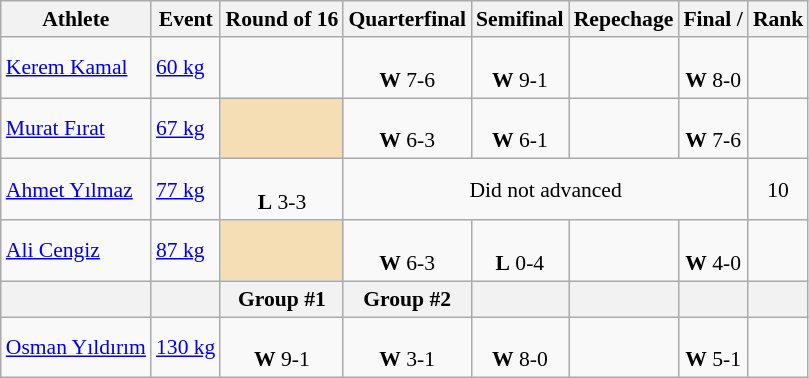<table class=wikitable style="font-size:90%; text-align:center">
<tr>
<th>Athlete</th>
<th>Event</th>
<th>Round of 16</th>
<th>Quarterfinal</th>
<th>Semifinal</th>
<th>Repechage</th>
<th>Final / </th>
<th>Rank</th>
</tr>
<tr>
<td align=left><a href='#'>Kerem Kamal</a></td>
<td align=left><a href='#'>60 kg</a></td>
<td></td>
<td><br><strong>W</strong> 7-6</td>
<td><br><strong>W</strong> 9-1</td>
<td></td>
<td><br><strong>W</strong> 8-0</td>
<td></td>
</tr>
<tr>
<td align=left><a href='#'>Murat Fırat</a></td>
<td align=left><a href='#'>67 kg</a></td>
<td bgcolor=wheat></td>
<td><br><strong>W</strong> 6-3</td>
<td><br><strong>W</strong> 6-1</td>
<td></td>
<td><br><strong>W</strong> 7-6</td>
<td></td>
</tr>
<tr>
<td align=left><a href='#'>Ahmet Yılmaz</a></td>
<td align=left><a href='#'>77 kg</a></td>
<td><br><strong>L</strong> 3-3</td>
<td colspan=4 align=center>Did not advanced</td>
<td>10</td>
</tr>
<tr>
<td align=left><a href='#'>Ali Cengiz</a></td>
<td align=left><a href='#'>87 kg</a></td>
<td bgcolor=wheat></td>
<td><br><strong>W</strong> 6-3</td>
<td><br><strong>L</strong> 0-4</td>
<td></td>
<td><br><strong>W</strong> 4-0</td>
<td></td>
</tr>
<tr>
<th></th>
<th></th>
<th>Group #1</th>
<th>Group #2</th>
<th></th>
<th></th>
<th></th>
<th></th>
</tr>
<tr>
<td align=left><a href='#'>Osman Yıldırım</a></td>
<td align=left><a href='#'>130 kg</a></td>
<td><br><strong>W</strong> 9-1</td>
<td><br><strong>W</strong> 3-1</td>
<td><br><strong>W</strong> 8-0</td>
<td></td>
<td><br><strong>W</strong> 5-1</td>
<td></td>
</tr>
</table>
